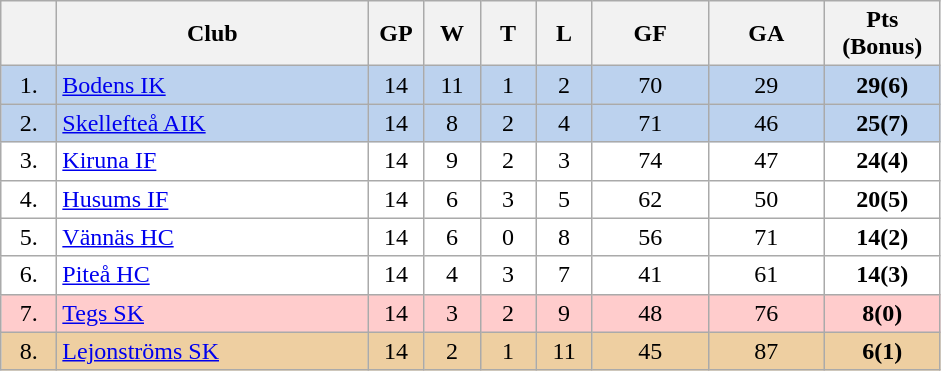<table class="wikitable">
<tr>
<th width="30"></th>
<th width="200">Club</th>
<th width="30">GP</th>
<th width="30">W</th>
<th width="30">T</th>
<th width="30">L</th>
<th width="70">GF</th>
<th width="70">GA</th>
<th width="70">Pts (Bonus)</th>
</tr>
<tr bgcolor="#BCD2EE" align="center">
<td>1.</td>
<td align="left"><a href='#'>Bodens IK</a></td>
<td>14</td>
<td>11</td>
<td>1</td>
<td>2</td>
<td>70</td>
<td>29</td>
<td><strong>29(6)</strong></td>
</tr>
<tr bgcolor="#BCD2EE" align="center">
<td>2.</td>
<td align="left"><a href='#'>Skellefteå AIK</a></td>
<td>14</td>
<td>8</td>
<td>2</td>
<td>4</td>
<td>71</td>
<td>46</td>
<td><strong>25(7)</strong></td>
</tr>
<tr bgcolor="#FFFFFF" align="center">
<td>3.</td>
<td align="left"><a href='#'>Kiruna IF</a></td>
<td>14</td>
<td>9</td>
<td>2</td>
<td>3</td>
<td>74</td>
<td>47</td>
<td><strong>24(4)</strong></td>
</tr>
<tr bgcolor="#FFFFFF" align="center">
<td>4.</td>
<td align="left"><a href='#'>Husums IF</a></td>
<td>14</td>
<td>6</td>
<td>3</td>
<td>5</td>
<td>62</td>
<td>50</td>
<td><strong>20(5)</strong></td>
</tr>
<tr bgcolor="#FFFFFF" align="center">
<td>5.</td>
<td align="left"><a href='#'>Vännäs HC</a></td>
<td>14</td>
<td>6</td>
<td>0</td>
<td>8</td>
<td>56</td>
<td>71</td>
<td><strong>14(2)</strong></td>
</tr>
<tr bgcolor="#FFFFFF" align="center">
<td>6.</td>
<td align="left"><a href='#'>Piteå HC</a></td>
<td>14</td>
<td>4</td>
<td>3</td>
<td>7</td>
<td>41</td>
<td>61</td>
<td><strong>14(3)</strong></td>
</tr>
<tr bgcolor="#FFCCCC" align="center">
<td>7.</td>
<td align="left"><a href='#'>Tegs SK</a></td>
<td>14</td>
<td>3</td>
<td>2</td>
<td>9</td>
<td>48</td>
<td>76</td>
<td><strong>8(0)</strong></td>
</tr>
<tr bgcolor="#EECFA1" align="center">
<td>8.</td>
<td align="left"><a href='#'>Lejonströms SK</a></td>
<td>14</td>
<td>2</td>
<td>1</td>
<td>11</td>
<td>45</td>
<td>87</td>
<td><strong>6(1)</strong></td>
</tr>
</table>
